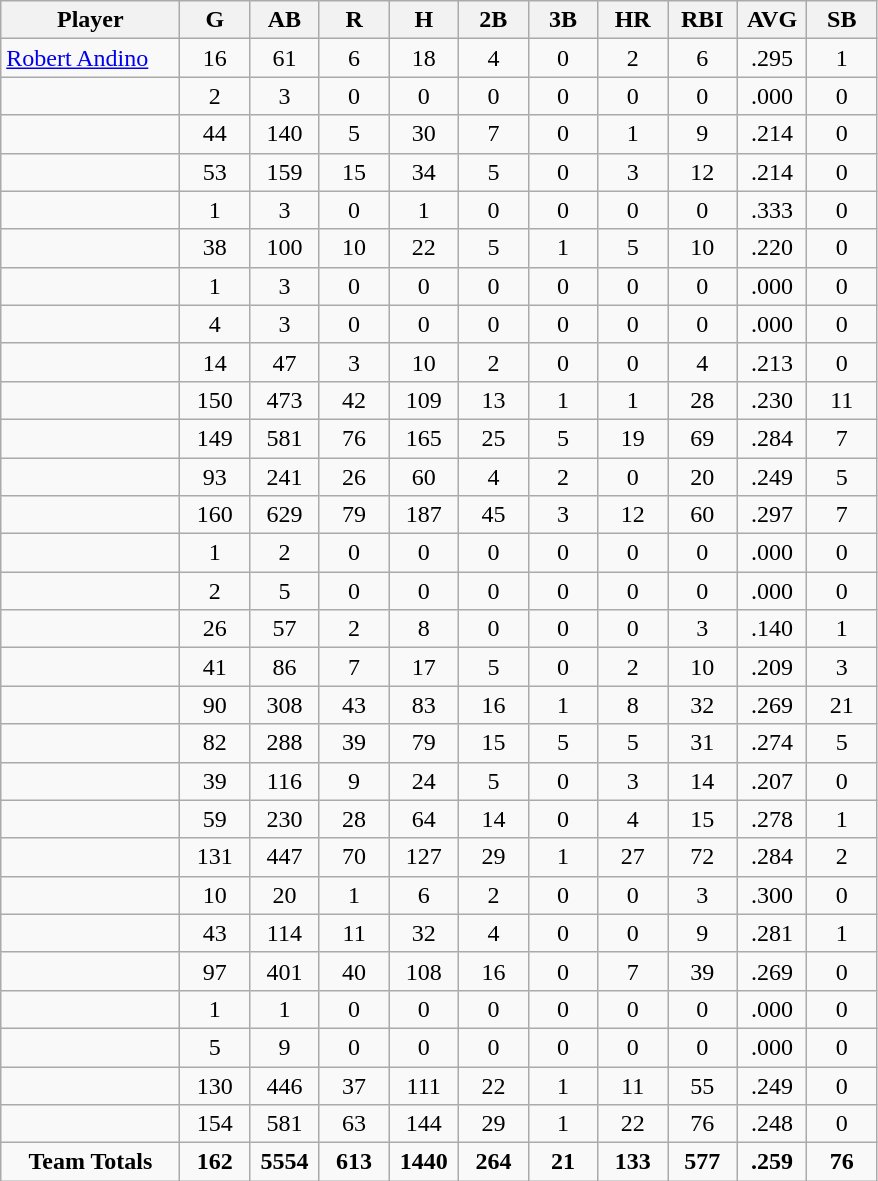<table class="wikitable sortable">
<tr>
<th bgcolor="#DDDDFF" width="18%">Player</th>
<th bgcolor="#DDDDFF" width="7%">G</th>
<th bgcolor="#DDDDFF" width="7%">AB</th>
<th bgcolor="#DDDDFF" width="7%">R</th>
<th bgcolor="#DDDDFF" width="7%">H</th>
<th bgcolor="#DDDDFF" width="7%">2B</th>
<th bgcolor="#DDDDFF" width="7%">3B</th>
<th bgcolor="#DDDDFF" width="7%">HR</th>
<th bgcolor="#DDDDFF" width="7%">RBI</th>
<th bgcolor="#DDDDFF" width="7%">AVG</th>
<th bgcolor="#DDDDFF" width="7%">SB</th>
</tr>
<tr>
<td><a href='#'>Robert Andino</a></td>
<td style="text-align:center">16</td>
<td style="text-align:center">61</td>
<td style="text-align:center">6</td>
<td style="text-align:center">18</td>
<td style="text-align:center">4</td>
<td style="text-align:center">0</td>
<td style="text-align:center">2</td>
<td style="text-align:center">6</td>
<td style="text-align:center">.295</td>
<td style="text-align:center">1</td>
</tr>
<tr>
<td></td>
<td style="text-align:center">2</td>
<td style="text-align:center">3</td>
<td style="text-align:center">0</td>
<td style="text-align:center">0</td>
<td style="text-align:center">0</td>
<td style="text-align:center">0</td>
<td style="text-align:center">0</td>
<td style="text-align:center">0</td>
<td style="text-align:center">.000</td>
<td style="text-align:center">0</td>
</tr>
<tr>
<td></td>
<td style="text-align:center">44</td>
<td style="text-align:center">140</td>
<td style="text-align:center">5</td>
<td style="text-align:center">30</td>
<td style="text-align:center">7</td>
<td style="text-align:center">0</td>
<td style="text-align:center">1</td>
<td style="text-align:center">9</td>
<td style="text-align:center">.214</td>
<td style="text-align:center">0</td>
</tr>
<tr>
<td></td>
<td style="text-align:center">53</td>
<td style="text-align:center">159</td>
<td style="text-align:center">15</td>
<td style="text-align:center">34</td>
<td style="text-align:center">5</td>
<td style="text-align:center">0</td>
<td style="text-align:center">3</td>
<td style="text-align:center">12</td>
<td style="text-align:center">.214</td>
<td style="text-align:center">0</td>
</tr>
<tr>
<td></td>
<td style="text-align:center">1</td>
<td style="text-align:center">3</td>
<td style="text-align:center">0</td>
<td style="text-align:center">1</td>
<td style="text-align:center">0</td>
<td style="text-align:center">0</td>
<td style="text-align:center">0</td>
<td style="text-align:center">0</td>
<td style="text-align:center">.333</td>
<td style="text-align:center">0</td>
</tr>
<tr>
<td></td>
<td style="text-align:center">38</td>
<td style="text-align:center">100</td>
<td style="text-align:center">10</td>
<td style="text-align:center">22</td>
<td style="text-align:center">5</td>
<td style="text-align:center">1</td>
<td style="text-align:center">5</td>
<td style="text-align:center">10</td>
<td style="text-align:center">.220</td>
<td style="text-align:center">0</td>
</tr>
<tr>
<td></td>
<td style="text-align:center">1</td>
<td style="text-align:center">3</td>
<td style="text-align:center">0</td>
<td style="text-align:center">0</td>
<td style="text-align:center">0</td>
<td style="text-align:center">0</td>
<td style="text-align:center">0</td>
<td style="text-align:center">0</td>
<td style="text-align:center">.000</td>
<td style="text-align:center">0</td>
</tr>
<tr>
<td></td>
<td style="text-align:center">4</td>
<td style="text-align:center">3</td>
<td style="text-align:center">0</td>
<td style="text-align:center">0</td>
<td style="text-align:center">0</td>
<td style="text-align:center">0</td>
<td style="text-align:center">0</td>
<td style="text-align:center">0</td>
<td style="text-align:center">.000</td>
<td style="text-align:center">0</td>
</tr>
<tr>
<td></td>
<td style="text-align:center">14</td>
<td style="text-align:center">47</td>
<td style="text-align:center">3</td>
<td style="text-align:center">10</td>
<td style="text-align:center">2</td>
<td style="text-align:center">0</td>
<td style="text-align:center">0</td>
<td style="text-align:center">4</td>
<td style="text-align:center">.213</td>
<td style="text-align:center">0</td>
</tr>
<tr>
<td></td>
<td style="text-align:center">150</td>
<td style="text-align:center">473</td>
<td style="text-align:center">42</td>
<td style="text-align:center">109</td>
<td style="text-align:center">13</td>
<td style="text-align:center">1</td>
<td style="text-align:center">1</td>
<td style="text-align:center">28</td>
<td style="text-align:center">.230</td>
<td style="text-align:center">11</td>
</tr>
<tr>
<td></td>
<td style="text-align:center">149</td>
<td style="text-align:center">581</td>
<td style="text-align:center">76</td>
<td style="text-align:center">165</td>
<td style="text-align:center">25</td>
<td style="text-align:center">5</td>
<td style="text-align:center">19</td>
<td style="text-align:center">69</td>
<td style="text-align:center">.284</td>
<td style="text-align:center">7</td>
</tr>
<tr>
<td></td>
<td style="text-align:center">93</td>
<td style="text-align:center">241</td>
<td style="text-align:center">26</td>
<td style="text-align:center">60</td>
<td style="text-align:center">4</td>
<td style="text-align:center">2</td>
<td style="text-align:center">0</td>
<td style="text-align:center">20</td>
<td style="text-align:center">.249</td>
<td style="text-align:center">5</td>
</tr>
<tr>
<td></td>
<td style="text-align:center">160</td>
<td style="text-align:center">629</td>
<td style="text-align:center">79</td>
<td style="text-align:center">187</td>
<td style="text-align:center">45</td>
<td style="text-align:center">3</td>
<td style="text-align:center">12</td>
<td style="text-align:center">60</td>
<td style="text-align:center">.297</td>
<td style="text-align:center">7</td>
</tr>
<tr>
<td></td>
<td style="text-align:center">1</td>
<td style="text-align:center">2</td>
<td style="text-align:center">0</td>
<td style="text-align:center">0</td>
<td style="text-align:center">0</td>
<td style="text-align:center">0</td>
<td style="text-align:center">0</td>
<td style="text-align:center">0</td>
<td style="text-align:center">.000</td>
<td style="text-align:center">0</td>
</tr>
<tr>
<td></td>
<td style="text-align:center">2</td>
<td style="text-align:center">5</td>
<td style="text-align:center">0</td>
<td style="text-align:center">0</td>
<td style="text-align:center">0</td>
<td style="text-align:center">0</td>
<td style="text-align:center">0</td>
<td style="text-align:center">0</td>
<td style="text-align:center">.000</td>
<td style="text-align:center">0</td>
</tr>
<tr>
<td></td>
<td style="text-align:center">26</td>
<td style="text-align:center">57</td>
<td style="text-align:center">2</td>
<td style="text-align:center">8</td>
<td style="text-align:center">0</td>
<td style="text-align:center">0</td>
<td style="text-align:center">0</td>
<td style="text-align:center">3</td>
<td style="text-align:center">.140</td>
<td style="text-align:center">1</td>
</tr>
<tr>
<td></td>
<td style="text-align:center">41</td>
<td style="text-align:center">86</td>
<td style="text-align:center">7</td>
<td style="text-align:center">17</td>
<td style="text-align:center">5</td>
<td style="text-align:center">0</td>
<td style="text-align:center">2</td>
<td style="text-align:center">10</td>
<td style="text-align:center">.209</td>
<td style="text-align:center">3</td>
</tr>
<tr>
<td></td>
<td style="text-align:center">90</td>
<td style="text-align:center">308</td>
<td style="text-align:center">43</td>
<td style="text-align:center">83</td>
<td style="text-align:center">16</td>
<td style="text-align:center">1</td>
<td style="text-align:center">8</td>
<td style="text-align:center">32</td>
<td style="text-align:center">.269</td>
<td style="text-align:center">21</td>
</tr>
<tr>
<td></td>
<td style="text-align:center">82</td>
<td style="text-align:center">288</td>
<td style="text-align:center">39</td>
<td style="text-align:center">79</td>
<td style="text-align:center">15</td>
<td style="text-align:center">5</td>
<td style="text-align:center">5</td>
<td style="text-align:center">31</td>
<td style="text-align:center">.274</td>
<td style="text-align:center">5</td>
</tr>
<tr>
<td></td>
<td style="text-align:center">39</td>
<td style="text-align:center">116</td>
<td style="text-align:center">9</td>
<td style="text-align:center">24</td>
<td style="text-align:center">5</td>
<td style="text-align:center">0</td>
<td style="text-align:center">3</td>
<td style="text-align:center">14</td>
<td style="text-align:center">.207</td>
<td style="text-align:center">0</td>
</tr>
<tr>
<td></td>
<td style="text-align:center">59</td>
<td style="text-align:center">230</td>
<td style="text-align:center">28</td>
<td style="text-align:center">64</td>
<td style="text-align:center">14</td>
<td style="text-align:center">0</td>
<td style="text-align:center">4</td>
<td style="text-align:center">15</td>
<td style="text-align:center">.278</td>
<td style="text-align:center">1</td>
</tr>
<tr>
<td></td>
<td style="text-align:center">131</td>
<td style="text-align:center">447</td>
<td style="text-align:center">70</td>
<td style="text-align:center">127</td>
<td style="text-align:center">29</td>
<td style="text-align:center">1</td>
<td style="text-align:center">27</td>
<td style="text-align:center">72</td>
<td style="text-align:center">.284</td>
<td style="text-align:center">2</td>
</tr>
<tr>
<td></td>
<td style="text-align:center">10</td>
<td style="text-align:center">20</td>
<td style="text-align:center">1</td>
<td style="text-align:center">6</td>
<td style="text-align:center">2</td>
<td style="text-align:center">0</td>
<td style="text-align:center">0</td>
<td style="text-align:center">3</td>
<td style="text-align:center">.300</td>
<td style="text-align:center">0</td>
</tr>
<tr>
<td></td>
<td style="text-align:center">43</td>
<td style="text-align:center">114</td>
<td style="text-align:center">11</td>
<td style="text-align:center">32</td>
<td style="text-align:center">4</td>
<td style="text-align:center">0</td>
<td style="text-align:center">0</td>
<td style="text-align:center">9</td>
<td style="text-align:center">.281</td>
<td style="text-align:center">1</td>
</tr>
<tr>
<td></td>
<td style="text-align:center">97</td>
<td style="text-align:center">401</td>
<td style="text-align:center">40</td>
<td style="text-align:center">108</td>
<td style="text-align:center">16</td>
<td style="text-align:center">0</td>
<td style="text-align:center">7</td>
<td style="text-align:center">39</td>
<td style="text-align:center">.269</td>
<td style="text-align:center">0</td>
</tr>
<tr>
<td></td>
<td style="text-align:center">1</td>
<td style="text-align:center">1</td>
<td style="text-align:center">0</td>
<td style="text-align:center">0</td>
<td style="text-align:center">0</td>
<td style="text-align:center">0</td>
<td style="text-align:center">0</td>
<td style="text-align:center">0</td>
<td style="text-align:center">.000</td>
<td style="text-align:center">0</td>
</tr>
<tr>
<td></td>
<td style="text-align:center">5</td>
<td style="text-align:center">9</td>
<td style="text-align:center">0</td>
<td style="text-align:center">0</td>
<td style="text-align:center">0</td>
<td style="text-align:center">0</td>
<td style="text-align:center">0</td>
<td style="text-align:center">0</td>
<td style="text-align:center">.000</td>
<td style="text-align:center">0</td>
</tr>
<tr>
<td></td>
<td style="text-align:center">130</td>
<td style="text-align:center">446</td>
<td style="text-align:center">37</td>
<td style="text-align:center">111</td>
<td style="text-align:center">22</td>
<td style="text-align:center">1</td>
<td style="text-align:center">11</td>
<td style="text-align:center">55</td>
<td style="text-align:center">.249</td>
<td style="text-align:center">0</td>
</tr>
<tr>
<td></td>
<td style="text-align:center">154</td>
<td style="text-align:center">581</td>
<td style="text-align:center">63</td>
<td style="text-align:center">144</td>
<td style="text-align:center">29</td>
<td style="text-align:center">1</td>
<td style="text-align:center">22</td>
<td style="text-align:center">76</td>
<td style="text-align:center">.248</td>
<td style="text-align:center">0</td>
</tr>
<tr align=center>
<td><strong>Team Totals</strong></td>
<td><strong>162</strong></td>
<td><strong>5554</strong></td>
<td><strong>613</strong></td>
<td><strong>1440</strong></td>
<td><strong>264</strong></td>
<td><strong>21</strong></td>
<td><strong>133</strong></td>
<td><strong>577</strong></td>
<td><strong>.259</strong></td>
<td><strong>76</strong></td>
</tr>
</table>
